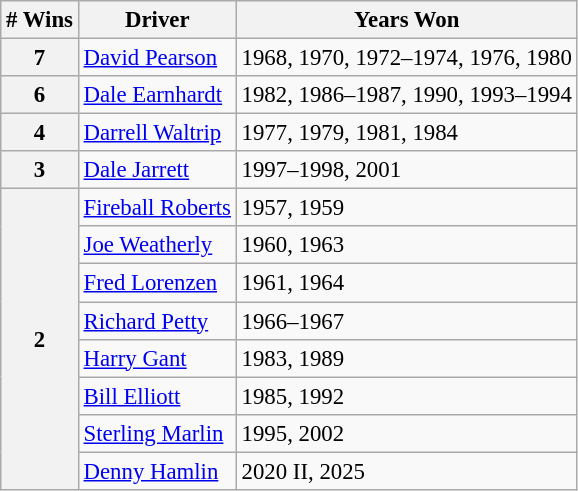<table class="wikitable" style="font-size: 95%;">
<tr>
<th># Wins</th>
<th>Driver</th>
<th>Years Won</th>
</tr>
<tr>
<th>7</th>
<td><a href='#'>David Pearson</a></td>
<td>1968, 1970, 1972–1974, 1976, 1980</td>
</tr>
<tr>
<th>6</th>
<td><a href='#'>Dale Earnhardt</a></td>
<td>1982, 1986–1987, 1990, 1993–1994</td>
</tr>
<tr>
<th>4</th>
<td><a href='#'>Darrell Waltrip</a></td>
<td>1977, 1979, 1981, 1984</td>
</tr>
<tr>
<th>3</th>
<td><a href='#'>Dale Jarrett</a></td>
<td>1997–1998, 2001</td>
</tr>
<tr>
<th rowspan="10">2</th>
<td><a href='#'>Fireball Roberts</a></td>
<td>1957, 1959</td>
</tr>
<tr>
<td><a href='#'>Joe Weatherly</a></td>
<td>1960, 1963</td>
</tr>
<tr>
<td><a href='#'>Fred Lorenzen</a></td>
<td>1961, 1964</td>
</tr>
<tr>
<td><a href='#'>Richard Petty</a></td>
<td>1966–1967</td>
</tr>
<tr>
<td><a href='#'>Harry Gant</a></td>
<td>1983, 1989</td>
</tr>
<tr>
<td><a href='#'>Bill Elliott</a></td>
<td>1985, 1992</td>
</tr>
<tr>
<td><a href='#'>Sterling Marlin</a></td>
<td>1995, 2002</td>
</tr>
<tr>
<td><a href='#'>Denny Hamlin</a></td>
<td>2020 II, 2025</td>
</tr>
</table>
